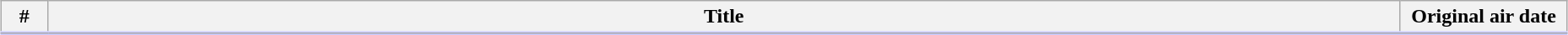<table class="wikitable" style="width:98%; margin:auto; background:#FFF;">
<tr style="border-bottom: 3px solid #CCF">
<th style="width:30px">#</th>
<th>Title</th>
<th style="width:125px">Original air date</th>
</tr>
<tr>
</tr>
</table>
